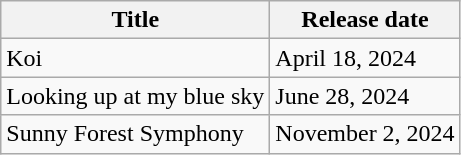<table class="wikitable">
<tr>
<th>Title</th>
<th>Release date</th>
</tr>
<tr>
<td>Koi</td>
<td>April 18, 2024</td>
</tr>
<tr>
<td>Looking up at my blue sky</td>
<td>June 28, 2024</td>
</tr>
<tr>
<td>Sunny Forest Symphony</td>
<td>November 2, 2024</td>
</tr>
</table>
